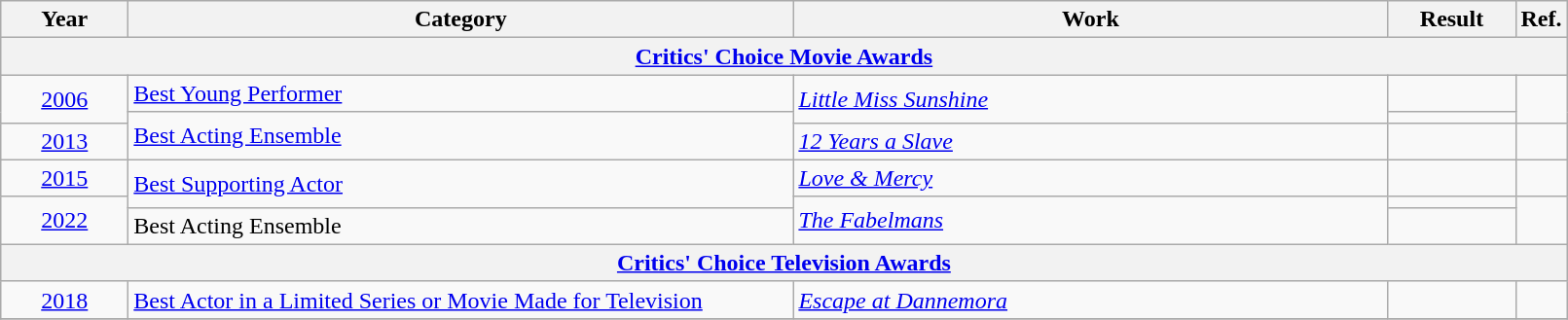<table class=wikitable>
<tr>
<th scope="col" style="width:5em;">Year</th>
<th scope="col" style="width:28em;">Category</th>
<th scope="col" style="width:25em;">Work</th>
<th scope="col" style="width:5em;">Result</th>
<th>Ref.</th>
</tr>
<tr>
<th colspan=5><a href='#'>Critics' Choice Movie Awards</a></th>
</tr>
<tr>
<td style="text-align:center;", rowspan=2><a href='#'>2006</a></td>
<td><a href='#'>Best Young Performer</a></td>
<td rowspan=2><em><a href='#'>Little Miss Sunshine</a></em></td>
<td></td>
<td style="text-align:center;", rowspan=2></td>
</tr>
<tr>
<td rowspan=2><a href='#'>Best Acting Ensemble</a></td>
<td></td>
</tr>
<tr>
<td style="text-align:center;"><a href='#'>2013</a></td>
<td><em><a href='#'>12 Years a Slave</a></em></td>
<td></td>
<td style="text-align:center;"></td>
</tr>
<tr>
<td style="text-align:center;"><a href='#'>2015</a></td>
<td rowspan=2><a href='#'>Best Supporting Actor</a></td>
<td><em><a href='#'>Love & Mercy</a></em></td>
<td></td>
<td style="text-align:center;"></td>
</tr>
<tr>
<td style="text-align:center;", rowspan="2"><a href='#'>2022</a></td>
<td rowspan="2"><em><a href='#'>The Fabelmans</a></em></td>
<td></td>
<td style="text-align:center;", rowspan="2"></td>
</tr>
<tr>
<td>Best Acting Ensemble</td>
<td></td>
</tr>
<tr>
<th colspan=5><a href='#'>Critics' Choice Television Awards</a></th>
</tr>
<tr>
<td style="text-align:center;"><a href='#'>2018</a></td>
<td><a href='#'>Best Actor in a Limited Series or Movie Made for Television</a></td>
<td><em><a href='#'>Escape at Dannemora</a></em></td>
<td></td>
<td style="text-align:center;"></td>
</tr>
<tr>
</tr>
</table>
